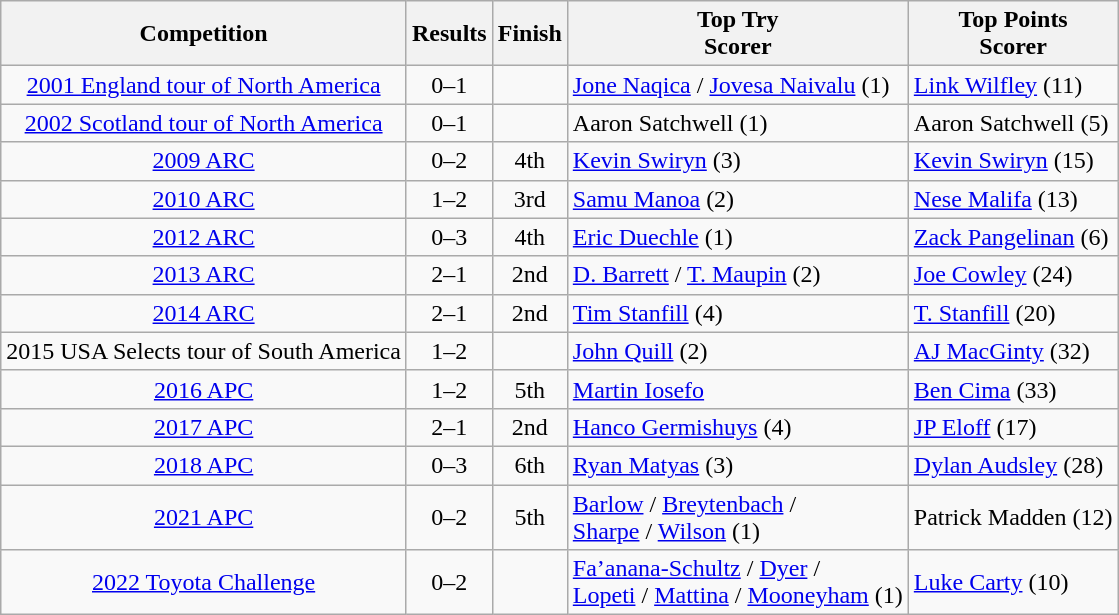<table class="wikitable sortable" style="text-align: center;">
<tr>
<th>Competition</th>
<th>Results</th>
<th>Finish</th>
<th>Top Try <br> Scorer</th>
<th>Top Points <br> Scorer</th>
</tr>
<tr>
<td><a href='#'>2001 England tour of North America</a></td>
<td>0–1</td>
<td></td>
<td align=left><a href='#'>Jone Naqica</a> / <a href='#'>Jovesa Naivalu</a> (1)</td>
<td align=left><a href='#'>Link Wilfley</a> (11)</td>
</tr>
<tr>
<td><a href='#'>2002 Scotland tour of North America</a></td>
<td>0–1</td>
<td></td>
<td align=left>Aaron Satchwell (1)</td>
<td align=left>Aaron Satchwell (5)</td>
</tr>
<tr>
<td><a href='#'>2009 ARC</a></td>
<td>0–2</td>
<td>4th</td>
<td align=left><a href='#'>Kevin Swiryn</a> (3)</td>
<td align=left><a href='#'>Kevin Swiryn</a> (15)</td>
</tr>
<tr>
<td><a href='#'>2010 ARC</a></td>
<td>1–2</td>
<td>3rd</td>
<td align=left><a href='#'>Samu Manoa</a> (2)</td>
<td align=left><a href='#'>Nese Malifa</a> (13)</td>
</tr>
<tr>
<td><a href='#'>2012 ARC</a></td>
<td>0–3</td>
<td>4th</td>
<td align=left><a href='#'>Eric Duechle</a> (1)</td>
<td align=left><a href='#'>Zack Pangelinan</a> (6)</td>
</tr>
<tr>
<td><a href='#'>2013 ARC</a></td>
<td>2–1</td>
<td>2nd</td>
<td align=left><a href='#'>D. Barrett</a> / <a href='#'>T. Maupin</a> (2)</td>
<td align=left><a href='#'>Joe Cowley</a> (24)</td>
</tr>
<tr>
<td><a href='#'>2014 ARC</a></td>
<td>2–1</td>
<td>2nd</td>
<td align=left><a href='#'>Tim Stanfill</a> (4)</td>
<td align=left><a href='#'>T. Stanfill</a> (20)</td>
</tr>
<tr>
<td>2015 USA Selects tour of South America</td>
<td>1–2</td>
<td></td>
<td align=left><a href='#'>John Quill</a> (2)</td>
<td align=left><a href='#'>AJ MacGinty</a> (32)</td>
</tr>
<tr>
<td><a href='#'>2016 APC</a></td>
<td>1–2</td>
<td>5th</td>
<td align=left><a href='#'>Martin Iosefo</a></td>
<td align=left><a href='#'>Ben Cima</a> (33)</td>
</tr>
<tr>
<td><a href='#'>2017 APC</a></td>
<td>2–1</td>
<td>2nd</td>
<td align=left><a href='#'>Hanco Germishuys</a> (4)</td>
<td align=left><a href='#'>JP Eloff</a> (17)</td>
</tr>
<tr>
<td><a href='#'>2018 APC</a></td>
<td>0–3</td>
<td>6th</td>
<td align=left><a href='#'>Ryan Matyas</a> (3)</td>
<td align=left><a href='#'>Dylan Audsley</a> (28)</td>
</tr>
<tr>
<td><a href='#'>2021 APC</a></td>
<td>0–2</td>
<td>5th</td>
<td align=left><a href='#'>Barlow</a> / <a href='#'>Breytenbach</a> / <br> <a href='#'>Sharpe</a> / <a href='#'>Wilson</a> (1)</td>
<td align=left>Patrick Madden (12)</td>
</tr>
<tr>
<td><a href='#'>2022 Toyota Challenge</a></td>
<td>0–2</td>
<td></td>
<td align=left><a href='#'>Fa’anana-Schultz</a> / <a href='#'>Dyer</a> / <br> <a href='#'>Lopeti</a> / <a href='#'>Mattina</a> / <a href='#'>Mooneyham</a> (1)</td>
<td align=left><a href='#'>Luke Carty</a> (10)</td>
</tr>
</table>
